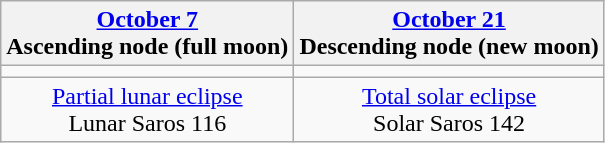<table class="wikitable">
<tr>
<th><a href='#'>October 7</a><br>Ascending node (full moon)</th>
<th><a href='#'>October 21</a><br>Descending node (new moon)</th>
</tr>
<tr>
<td></td>
<td></td>
</tr>
<tr align=center>
<td><a href='#'>Partial lunar eclipse</a><br>Lunar Saros 116</td>
<td><a href='#'>Total solar eclipse</a><br>Solar Saros 142</td>
</tr>
</table>
